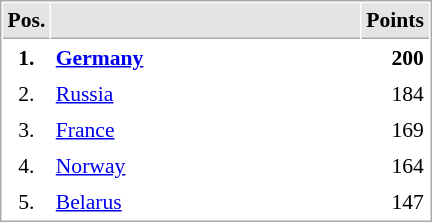<table cellspacing="1" cellpadding="3" style="border:1px solid #AAAAAA;font-size:90%">
<tr bgcolor="#E4E4E4">
<th style="border-bottom:1px solid #AAAAAA" width=10>Pos.</th>
<th style="border-bottom:1px solid #AAAAAA" width=200></th>
<th style="border-bottom:1px solid #AAAAAA" width=20>Points</th>
</tr>
<tr>
<td align="center"><strong>1.</strong></td>
<td> <strong><a href='#'>Germany</a></strong></td>
<td align="right"><strong>200</strong></td>
</tr>
<tr>
<td align="center">2.</td>
<td> <a href='#'>Russia</a></td>
<td align="right">184</td>
</tr>
<tr>
<td align="center">3.</td>
<td> <a href='#'>France</a></td>
<td align="right">169</td>
</tr>
<tr>
<td align="center">4.</td>
<td> <a href='#'>Norway</a></td>
<td align="right">164</td>
</tr>
<tr>
<td align="center">5.</td>
<td> <a href='#'>Belarus</a></td>
<td align="right">147</td>
</tr>
</table>
